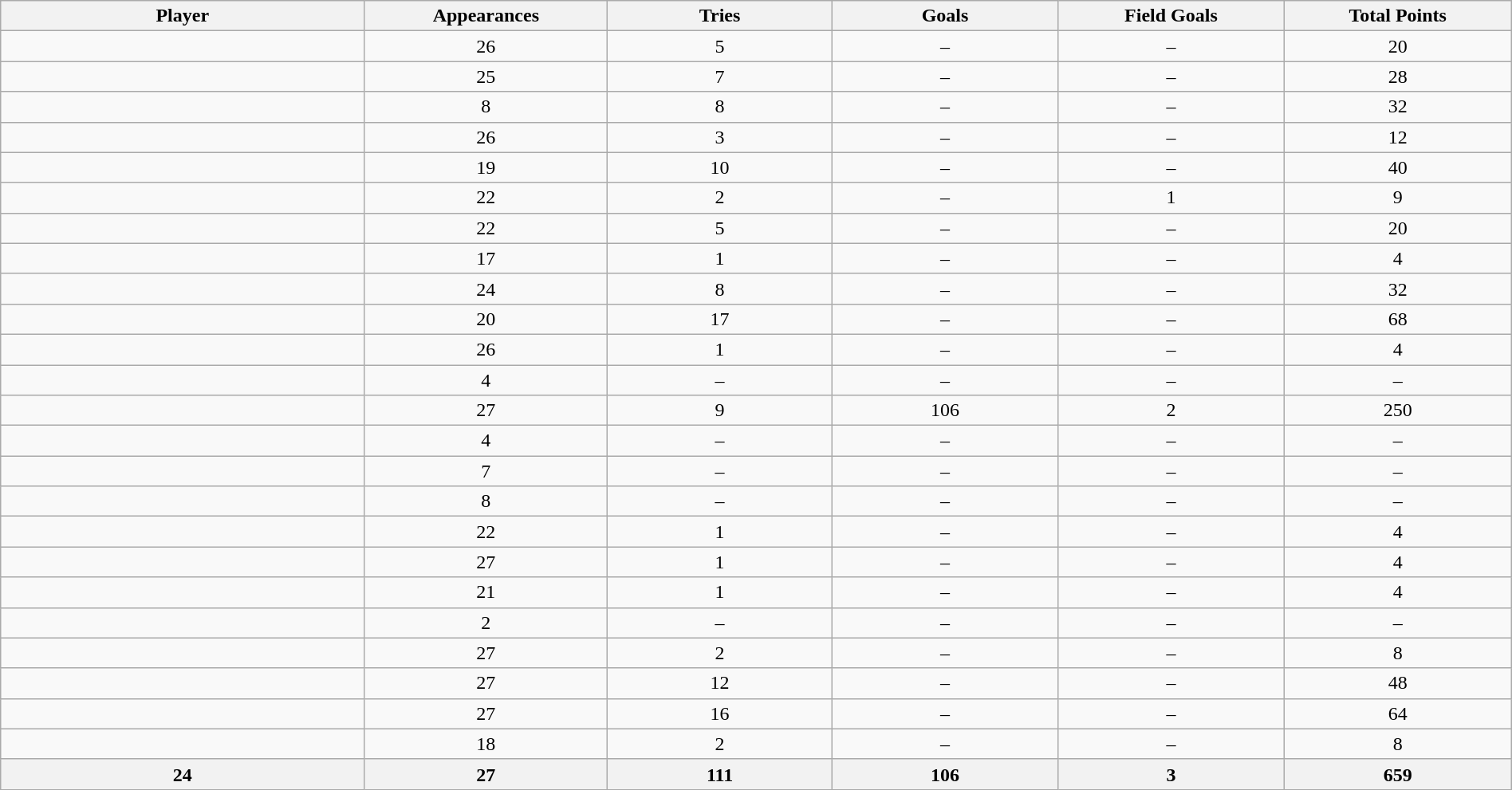<table class="wikitable sortable" width="100%" style="text-align: center;">
<tr>
<th style="width:25em">Player</th>
<th style="width:15em" data-sort-type="number">Appearances</th>
<th style="width:15em" data-sort-type="number">Tries</th>
<th style="width:15em" data-sort-type="number">Goals</th>
<th style="width:15em" data-sort-type="number">Field Goals</th>
<th style="width:15em" data-sort-type="number">Total Points</th>
</tr>
<tr>
<td></td>
<td>26</td>
<td>5</td>
<td>–</td>
<td>–</td>
<td>20</td>
</tr>
<tr>
<td></td>
<td>25</td>
<td>7</td>
<td>–</td>
<td>–</td>
<td>28</td>
</tr>
<tr>
<td></td>
<td>8</td>
<td>8</td>
<td>–</td>
<td>–</td>
<td>32</td>
</tr>
<tr>
<td></td>
<td>26</td>
<td>3</td>
<td>–</td>
<td>–</td>
<td>12</td>
</tr>
<tr>
<td></td>
<td>19</td>
<td>10</td>
<td>–</td>
<td>–</td>
<td>40</td>
</tr>
<tr>
<td></td>
<td>22</td>
<td>2</td>
<td>–</td>
<td>1</td>
<td>9</td>
</tr>
<tr>
<td></td>
<td>22</td>
<td>5</td>
<td>–</td>
<td>–</td>
<td>20</td>
</tr>
<tr>
<td></td>
<td>17</td>
<td>1</td>
<td>–</td>
<td>–</td>
<td>4</td>
</tr>
<tr>
<td></td>
<td>24</td>
<td>8</td>
<td>–</td>
<td>–</td>
<td>32</td>
</tr>
<tr>
<td></td>
<td>20</td>
<td>17</td>
<td>–</td>
<td>–</td>
<td>68</td>
</tr>
<tr>
<td></td>
<td>26</td>
<td>1</td>
<td>–</td>
<td>–</td>
<td>4</td>
</tr>
<tr>
<td></td>
<td>4</td>
<td>–</td>
<td>–</td>
<td>–</td>
<td>–</td>
</tr>
<tr>
<td></td>
<td>27</td>
<td>9</td>
<td>106</td>
<td>2</td>
<td>250</td>
</tr>
<tr>
<td></td>
<td>4</td>
<td>–</td>
<td>–</td>
<td>–</td>
<td>–</td>
</tr>
<tr>
<td></td>
<td>7</td>
<td>–</td>
<td>–</td>
<td>–</td>
<td>–</td>
</tr>
<tr>
<td></td>
<td>8</td>
<td>–</td>
<td>–</td>
<td>–</td>
<td>–</td>
</tr>
<tr>
<td></td>
<td>22</td>
<td>1</td>
<td>–</td>
<td>–</td>
<td>4</td>
</tr>
<tr>
<td></td>
<td>27</td>
<td>1</td>
<td>–</td>
<td>–</td>
<td>4</td>
</tr>
<tr>
<td></td>
<td>21</td>
<td>1</td>
<td>–</td>
<td>–</td>
<td>4</td>
</tr>
<tr>
<td></td>
<td>2</td>
<td>–</td>
<td>–</td>
<td>–</td>
<td>–</td>
</tr>
<tr>
<td></td>
<td>27</td>
<td>2</td>
<td>–</td>
<td>–</td>
<td>8</td>
</tr>
<tr>
<td></td>
<td>27</td>
<td>12</td>
<td>–</td>
<td>–</td>
<td>48</td>
</tr>
<tr>
<td></td>
<td>27</td>
<td>16</td>
<td>–</td>
<td>–</td>
<td>64</td>
</tr>
<tr>
<td></td>
<td>18</td>
<td>2</td>
<td>–</td>
<td>–</td>
<td>8</td>
</tr>
<tr class="sortbottom">
<th>24</th>
<th>27</th>
<th>111</th>
<th>106</th>
<th>3</th>
<th>659</th>
</tr>
</table>
